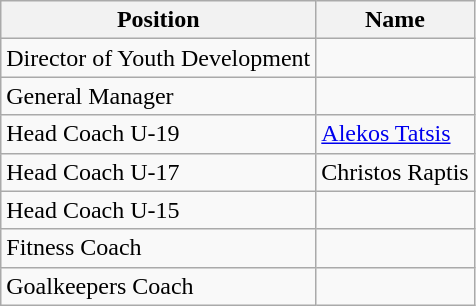<table class="wikitable">
<tr>
<th>Position</th>
<th>Name</th>
</tr>
<tr>
<td>Director of Youth Development</td>
<td></td>
</tr>
<tr>
<td>General Manager</td>
<td></td>
</tr>
<tr>
<td>Head Coach U-19</td>
<td><a href='#'>Alekos Tatsis</a></td>
</tr>
<tr>
<td>Head Coach U-17</td>
<td>Christos Raptis</td>
</tr>
<tr>
<td>Head Coach U-15</td>
<td></td>
</tr>
<tr>
<td>Fitness Coach</td>
<td></td>
</tr>
<tr>
<td>Goalkeepers Coach</td>
<td></td>
</tr>
</table>
